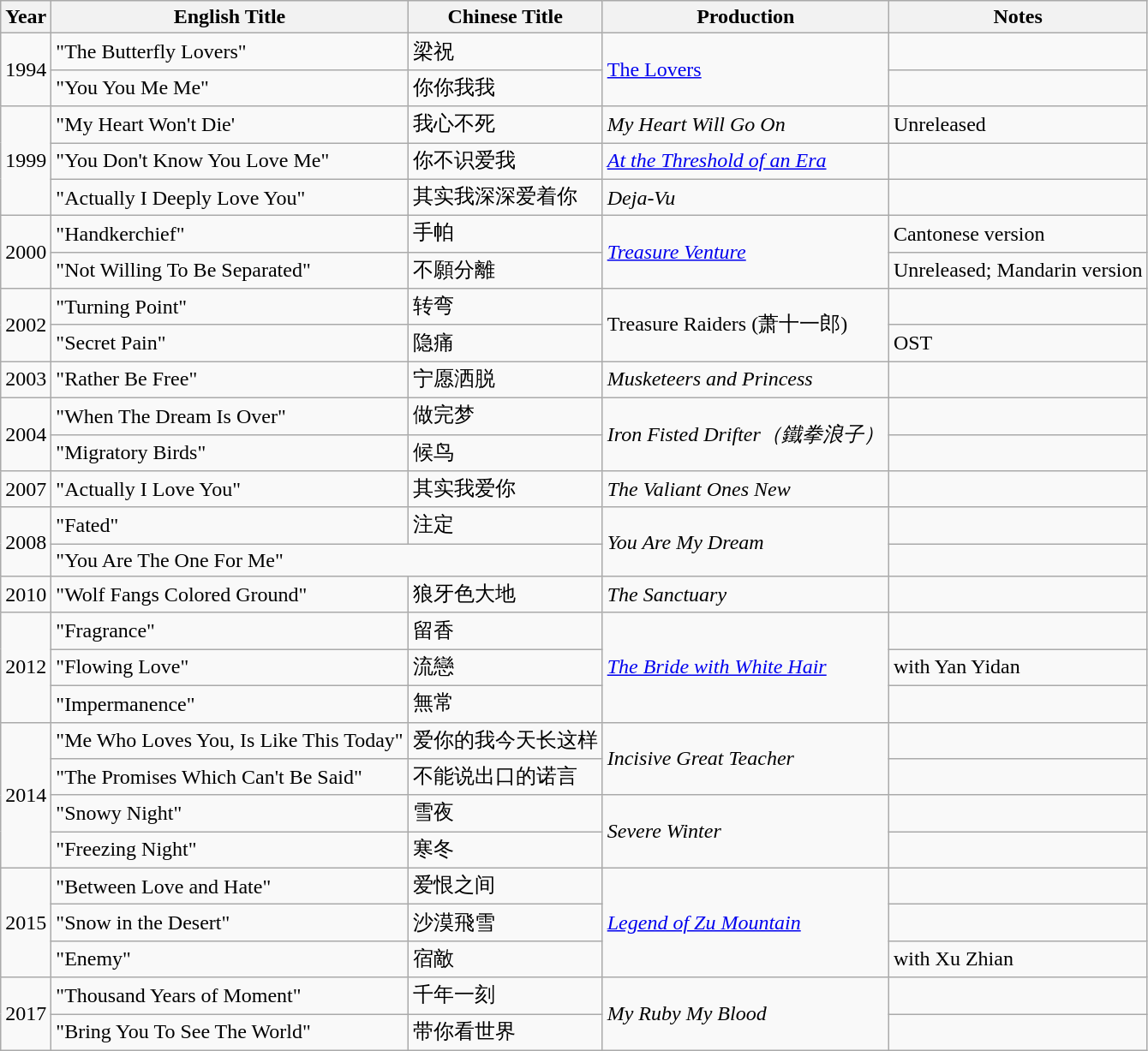<table class="wikitable">
<tr>
<th>Year</th>
<th>English Title</th>
<th>Chinese Title</th>
<th>Production</th>
<th>Notes</th>
</tr>
<tr>
<td rowspan="2">1994</td>
<td>"The Butterfly Lovers"</td>
<td>梁祝</td>
<td rowspan="2"><a href='#'>The Lovers</a></td>
<td></td>
</tr>
<tr>
<td>"You You Me Me"</td>
<td>你你我我</td>
<td></td>
</tr>
<tr>
<td rowspan=3>1999</td>
<td>"My Heart Won't Die'</td>
<td>我心不死</td>
<td><em>My Heart Will Go On</em></td>
<td>Unreleased</td>
</tr>
<tr>
<td>"You Don't Know You Love Me"</td>
<td>你不识爱我</td>
<td><em><a href='#'>At the Threshold of an Era</a></em></td>
<td></td>
</tr>
<tr>
<td>"Actually I Deeply Love You"</td>
<td>其实我深深爱着你</td>
<td><em>Deja-Vu</em></td>
<td></td>
</tr>
<tr>
<td rowspan="2">2000</td>
<td>"Handkerchief"</td>
<td>手帕</td>
<td rowspan="2"><em><a href='#'>Treasure Venture</a></em></td>
<td>Cantonese version</td>
</tr>
<tr>
<td>"Not Willing To Be Separated"</td>
<td>不願分離</td>
<td>Unreleased; Mandarin version</td>
</tr>
<tr>
<td rowspan="2">2002</td>
<td>"Turning Point"</td>
<td>转弯</td>
<td rowspan="2">Treasure Raiders (萧十一郎)</td>
<td></td>
</tr>
<tr>
<td>"Secret Pain"</td>
<td>隐痛</td>
<td>OST</td>
</tr>
<tr>
<td>2003</td>
<td>"Rather Be Free"</td>
<td>宁愿洒脱</td>
<td><em>Musketeers and Princess</em></td>
<td></td>
</tr>
<tr>
<td rowspan=2>2004</td>
<td>"When The Dream Is Over"</td>
<td>做完梦</td>
<td rowspan=2><em>Iron Fisted Drifter（鐵拳浪子）</em></td>
<td></td>
</tr>
<tr>
<td>"Migratory Birds"</td>
<td>候鸟</td>
<td></td>
</tr>
<tr>
<td>2007</td>
<td>"Actually I Love You"</td>
<td>其实我爱你</td>
<td><em>The Valiant Ones New</em></td>
<td></td>
</tr>
<tr>
<td rowspan=2>2008</td>
<td>"Fated"</td>
<td>注定</td>
<td rowspan=2><em>You Are My Dream</em></td>
<td></td>
</tr>
<tr>
<td colspan=2>"You Are The One For Me"</td>
<td></td>
</tr>
<tr>
<td>2010</td>
<td>"Wolf Fangs Colored Ground"</td>
<td>狼牙色大地</td>
<td><em>The Sanctuary</em></td>
<td></td>
</tr>
<tr>
<td rowspan=3>2012</td>
<td>"Fragrance"</td>
<td>留香</td>
<td rowspan=3><em><a href='#'>The Bride with White Hair</a></em></td>
<td></td>
</tr>
<tr>
<td>"Flowing Love"</td>
<td>流戀</td>
<td>with Yan Yidan</td>
</tr>
<tr>
<td>"Impermanence"</td>
<td>無常</td>
<td></td>
</tr>
<tr>
<td rowspan=4>2014</td>
<td>"Me Who Loves You, Is Like This Today"</td>
<td>爱你的我今天长这样</td>
<td rowspan="2"><em>Incisive Great Teacher</em></td>
<td></td>
</tr>
<tr>
<td>"The Promises Which Can't Be Said"</td>
<td>不能说出口的诺言</td>
<td></td>
</tr>
<tr>
<td>"Snowy Night"</td>
<td>雪夜</td>
<td rowspan="2"><em>Severe Winter</em></td>
<td></td>
</tr>
<tr>
<td>"Freezing Night"</td>
<td>寒冬</td>
<td></td>
</tr>
<tr>
<td rowspan="3">2015</td>
<td>"Between Love and Hate"</td>
<td>爱恨之间</td>
<td rowspan=3><em><a href='#'>Legend of Zu Mountain</a></em></td>
<td></td>
</tr>
<tr>
<td>"Snow in the Desert"</td>
<td>沙漠飛雪</td>
<td></td>
</tr>
<tr>
<td>"Enemy"</td>
<td>宿敵</td>
<td>with Xu Zhian</td>
</tr>
<tr>
<td rowspan="2">2017</td>
<td>"Thousand Years of Moment"</td>
<td>千年一刻</td>
<td rowspan="2"><em>My Ruby My Blood</em></td>
<td></td>
</tr>
<tr>
<td>"Bring You To See The World"</td>
<td>带你看世界</td>
<td></td>
</tr>
</table>
